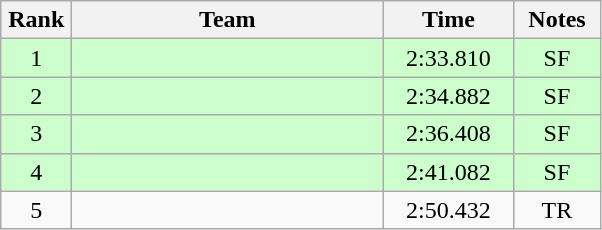<table class=wikitable style="text-align:center">
<tr>
<th width=40>Rank</th>
<th width=200>Team</th>
<th width=80>Time</th>
<th width=50>Notes</th>
</tr>
<tr bgcolor="#ccffcc">
<td>1</td>
<td align=left></td>
<td>2:33.810</td>
<td>SF</td>
</tr>
<tr bgcolor="#ccffcc">
<td>2</td>
<td align=left></td>
<td>2:34.882</td>
<td>SF</td>
</tr>
<tr bgcolor="#ccffcc">
<td>3</td>
<td align=left></td>
<td>2:36.408</td>
<td>SF</td>
</tr>
<tr bgcolor="#ccffcc">
<td>4</td>
<td align=left></td>
<td>2:41.082</td>
<td>SF</td>
</tr>
<tr>
<td>5</td>
<td align=left></td>
<td>2:50.432</td>
<td>TR</td>
</tr>
</table>
